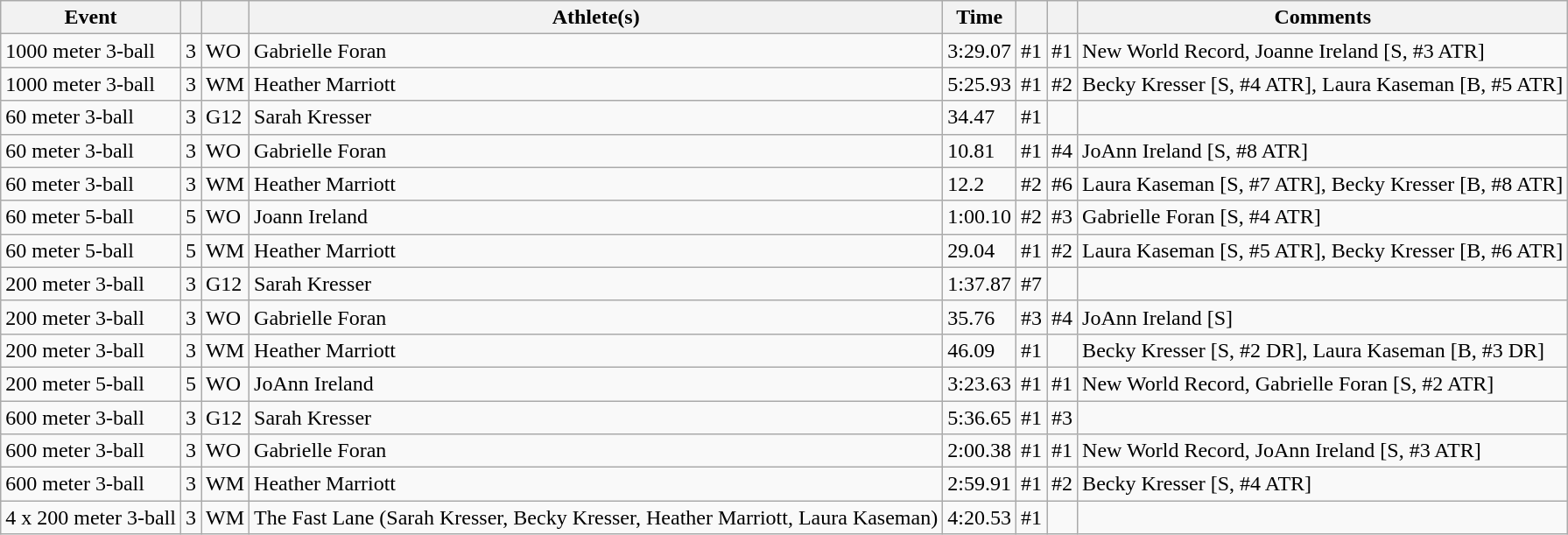<table class="wikitable sortable">
<tr>
<th>Event</th>
<th></th>
<th></th>
<th>Athlete(s)</th>
<th>Time</th>
<th></th>
<th></th>
<th>Comments</th>
</tr>
<tr>
<td>1000 meter 3-ball</td>
<td>3</td>
<td>WO</td>
<td>Gabrielle Foran</td>
<td>3:29.07</td>
<td>#1</td>
<td>#1</td>
<td>New World Record, Joanne Ireland [S, #3 ATR]</td>
</tr>
<tr>
<td>1000 meter 3-ball</td>
<td>3</td>
<td>WM</td>
<td>Heather Marriott</td>
<td>5:25.93</td>
<td>#1</td>
<td>#2</td>
<td>Becky Kresser [S, #4 ATR], Laura Kaseman [B, #5 ATR]</td>
</tr>
<tr>
<td>60 meter 3-ball</td>
<td>3</td>
<td>G12</td>
<td>Sarah Kresser</td>
<td>34.47</td>
<td>#1</td>
<td></td>
<td></td>
</tr>
<tr>
<td>60 meter 3-ball</td>
<td>3</td>
<td>WO</td>
<td>Gabrielle Foran</td>
<td>10.81</td>
<td>#1</td>
<td>#4</td>
<td>JoAnn Ireland [S, #8 ATR]</td>
</tr>
<tr>
<td>60 meter 3-ball</td>
<td>3</td>
<td>WM</td>
<td>Heather Marriott</td>
<td>12.2</td>
<td>#2</td>
<td>#6</td>
<td>Laura Kaseman [S, #7 ATR], Becky Kresser [B, #8 ATR]</td>
</tr>
<tr>
<td>60 meter 5-ball</td>
<td>5</td>
<td>WO</td>
<td>Joann Ireland</td>
<td>1:00.10</td>
<td>#2</td>
<td>#3</td>
<td>Gabrielle Foran [S, #4 ATR]</td>
</tr>
<tr>
<td>60 meter 5-ball</td>
<td>5</td>
<td>WM</td>
<td>Heather Marriott</td>
<td>29.04</td>
<td>#1</td>
<td>#2</td>
<td>Laura Kaseman [S, #5 ATR], Becky Kresser [B, #6 ATR]</td>
</tr>
<tr>
<td>200 meter 3-ball</td>
<td>3</td>
<td>G12</td>
<td>Sarah Kresser</td>
<td>1:37.87</td>
<td>#7</td>
<td></td>
<td></td>
</tr>
<tr>
<td>200 meter 3-ball</td>
<td>3</td>
<td>WO</td>
<td>Gabrielle Foran</td>
<td>35.76</td>
<td>#3</td>
<td>#4</td>
<td>JoAnn Ireland [S]</td>
</tr>
<tr>
<td>200 meter 3-ball</td>
<td>3</td>
<td>WM</td>
<td>Heather Marriott</td>
<td>46.09</td>
<td>#1</td>
<td></td>
<td>Becky Kresser [S, #2 DR], Laura Kaseman [B, #3 DR]</td>
</tr>
<tr>
<td>200 meter 5-ball</td>
<td>5</td>
<td>WO</td>
<td>JoAnn Ireland</td>
<td>3:23.63</td>
<td>#1</td>
<td>#1</td>
<td>New World Record, Gabrielle Foran [S, #2 ATR]</td>
</tr>
<tr>
<td>600 meter 3-ball</td>
<td>3</td>
<td>G12</td>
<td>Sarah Kresser</td>
<td>5:36.65</td>
<td>#1</td>
<td>#3</td>
<td></td>
</tr>
<tr>
<td>600 meter 3-ball</td>
<td>3</td>
<td>WO</td>
<td>Gabrielle Foran</td>
<td>2:00.38</td>
<td>#1</td>
<td>#1</td>
<td>New World Record, JoAnn Ireland [S, #3 ATR]</td>
</tr>
<tr>
<td>600 meter 3-ball</td>
<td>3</td>
<td>WM</td>
<td>Heather Marriott</td>
<td>2:59.91</td>
<td>#1</td>
<td>#2</td>
<td>Becky Kresser [S, #4 ATR]</td>
</tr>
<tr>
<td>4 x 200 meter 3-ball</td>
<td>3</td>
<td>WM</td>
<td>The Fast Lane (Sarah Kresser, Becky Kresser, Heather Marriott, Laura Kaseman)</td>
<td>4:20.53</td>
<td>#1</td>
<td></td>
<td></td>
</tr>
</table>
